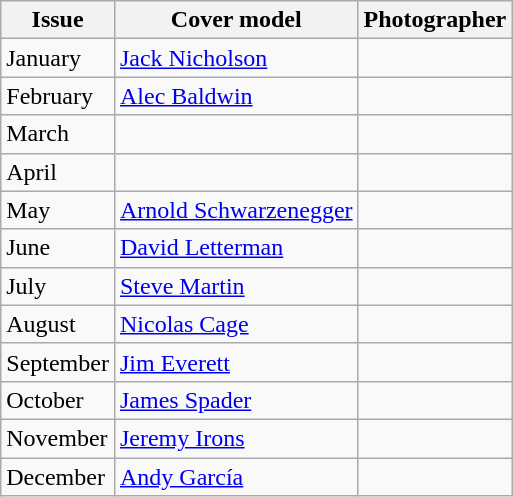<table class="sortable wikitable">
<tr>
<th>Issue</th>
<th>Cover model</th>
<th>Photographer</th>
</tr>
<tr>
<td>January</td>
<td><a href='#'>Jack Nicholson</a></td>
<td></td>
</tr>
<tr>
<td>February</td>
<td><a href='#'>Alec Baldwin</a></td>
<td></td>
</tr>
<tr>
<td>March</td>
<td></td>
<td></td>
</tr>
<tr>
<td>April</td>
<td></td>
<td></td>
</tr>
<tr>
<td>May</td>
<td><a href='#'>Arnold Schwarzenegger</a></td>
<td></td>
</tr>
<tr>
<td>June</td>
<td><a href='#'>David Letterman</a></td>
<td></td>
</tr>
<tr>
<td>July</td>
<td><a href='#'>Steve Martin</a></td>
<td></td>
</tr>
<tr>
<td>August</td>
<td><a href='#'>Nicolas Cage</a></td>
<td></td>
</tr>
<tr>
<td>September</td>
<td><a href='#'>Jim Everett</a></td>
<td></td>
</tr>
<tr>
<td>October</td>
<td><a href='#'>James Spader</a></td>
<td></td>
</tr>
<tr>
<td>November</td>
<td><a href='#'>Jeremy Irons</a></td>
<td></td>
</tr>
<tr>
<td>December</td>
<td><a href='#'>Andy García</a></td>
<td></td>
</tr>
</table>
